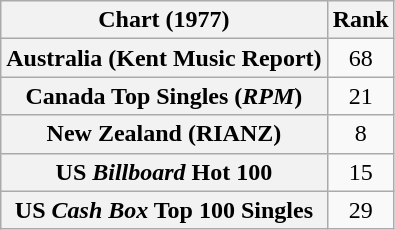<table class="wikitable sortable plainrowheaders" style="text-align:center">
<tr>
<th>Chart (1977)</th>
<th>Rank</th>
</tr>
<tr>
<th scope="row">Australia (Kent Music Report)</th>
<td>68</td>
</tr>
<tr>
<th scope="row">Canada Top Singles (<em>RPM</em>)</th>
<td>21</td>
</tr>
<tr>
<th scope="row">New Zealand (RIANZ)</th>
<td>8</td>
</tr>
<tr>
<th scope="row">US <em>Billboard</em> Hot 100</th>
<td>15</td>
</tr>
<tr>
<th scope="row">US <em>Cash Box</em> Top 100 Singles</th>
<td>29</td>
</tr>
</table>
